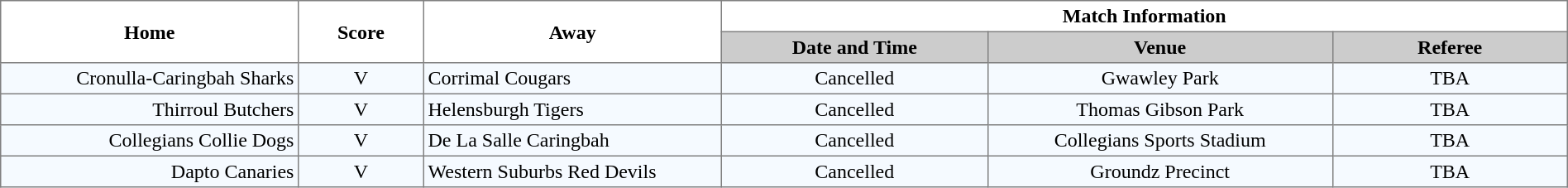<table border="1" cellpadding="3" cellspacing="0" width="100%" style="border-collapse:collapse;  text-align:center;">
<tr>
<th rowspan="2" width="19%">Home</th>
<th rowspan="2" width="8%">Score</th>
<th rowspan="2" width="19%">Away</th>
<th colspan="3">Match Information</th>
</tr>
<tr style="background:#CCCCCC">
<th width="17%">Date and Time</th>
<th width="22%">Venue</th>
<th width="50%">Referee</th>
</tr>
<tr style="text-align:center; background:#f5faff;">
<td align="right">Cronulla-Caringbah Sharks </td>
<td>V</td>
<td align="left"> Corrimal Cougars</td>
<td>Cancelled</td>
<td>Gwawley Park</td>
<td>TBA</td>
</tr>
<tr style="text-align:center; background:#f5faff;">
<td align="right">Thirroul Butchers </td>
<td>V</td>
<td align="left"> Helensburgh Tigers</td>
<td>Cancelled</td>
<td>Thomas Gibson Park</td>
<td>TBA</td>
</tr>
<tr style="text-align:center; background:#f5faff;">
<td align="right">Collegians Collie Dogs </td>
<td>V</td>
<td align="left"> De La Salle Caringbah</td>
<td>Cancelled</td>
<td>Collegians Sports Stadium</td>
<td>TBA</td>
</tr>
<tr style="text-align:center; background:#f5faff;">
<td align="right">Dapto Canaries </td>
<td>V</td>
<td align="left"> Western Suburbs Red Devils</td>
<td>Cancelled</td>
<td>Groundz Precinct</td>
<td>TBA</td>
</tr>
</table>
